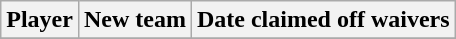<table class="wikitable">
<tr>
<th>Player</th>
<th>New team</th>
<th>Date claimed off waivers</th>
</tr>
<tr>
</tr>
</table>
